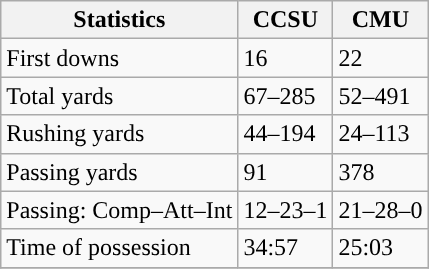<table class="wikitable" style="float: left;">
<tr>
<th>Statistics</th>
<th>CCSU</th>
<th>CMU</th>
</tr>
<tr>
<td>First downs</td>
<td>16</td>
<td>22</td>
</tr>
<tr>
<td>Total yards</td>
<td>67–285</td>
<td>52–491</td>
</tr>
<tr>
<td>Rushing yards</td>
<td>44–194</td>
<td>24–113</td>
</tr>
<tr>
<td>Passing yards</td>
<td>91</td>
<td>378</td>
</tr>
<tr>
<td>Passing: Comp–Att–Int</td>
<td>12–23–1</td>
<td>21–28–0</td>
</tr>
<tr>
<td>Time of possession</td>
<td>34:57</td>
<td>25:03</td>
</tr>
<tr>
</tr>
</table>
